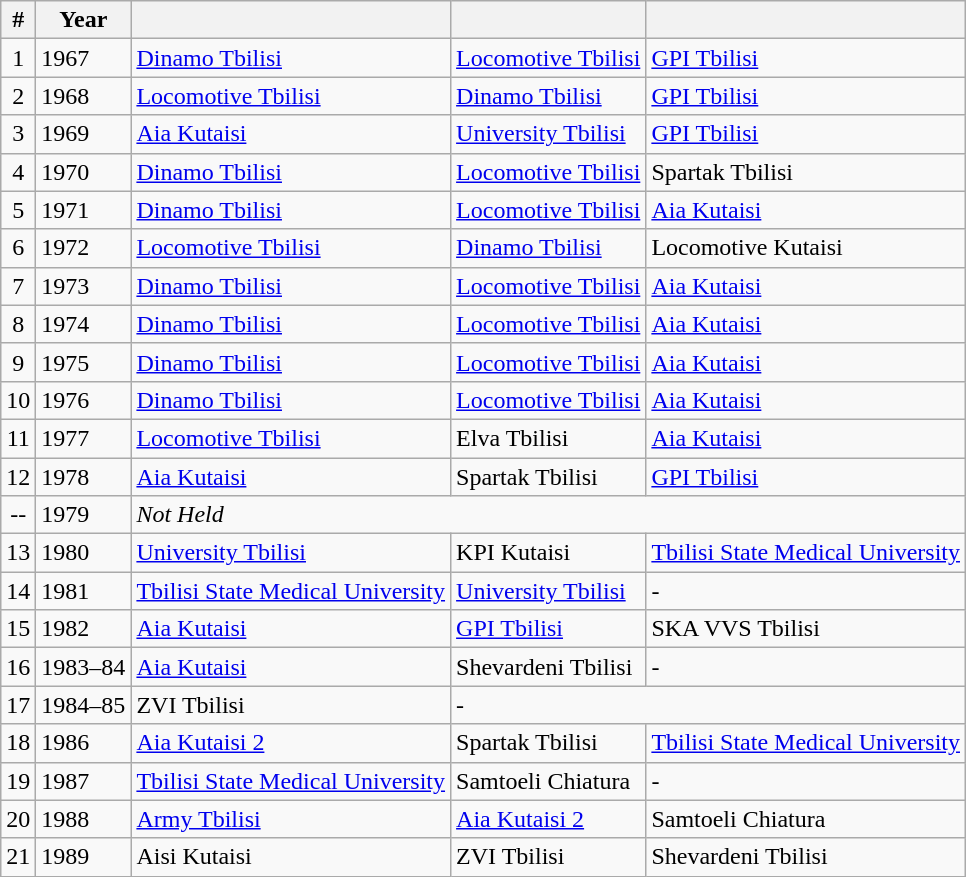<table class=wikitable>
<tr>
<th>#</th>
<th>Year</th>
<th></th>
<th></th>
<th></th>
</tr>
<tr>
<td align="center">1</td>
<td>1967</td>
<td><a href='#'>Dinamo Tbilisi</a></td>
<td><a href='#'>Locomotive Tbilisi</a></td>
<td><a href='#'>GPI Tbilisi</a></td>
</tr>
<tr>
<td align="center">2</td>
<td>1968</td>
<td><a href='#'>Locomotive Tbilisi</a></td>
<td><a href='#'>Dinamo Tbilisi</a></td>
<td><a href='#'>GPI Tbilisi</a></td>
</tr>
<tr>
<td align="center">3</td>
<td>1969</td>
<td><a href='#'>Aia Kutaisi</a></td>
<td><a href='#'>University Tbilisi</a></td>
<td><a href='#'>GPI Tbilisi</a></td>
</tr>
<tr>
<td align="center">4</td>
<td>1970</td>
<td><a href='#'>Dinamo Tbilisi</a></td>
<td><a href='#'>Locomotive Tbilisi</a></td>
<td>Spartak Tbilisi</td>
</tr>
<tr>
<td align="center">5</td>
<td>1971</td>
<td><a href='#'>Dinamo Tbilisi</a></td>
<td><a href='#'>Locomotive Tbilisi</a></td>
<td><a href='#'>Aia Kutaisi</a></td>
</tr>
<tr>
<td align="center">6</td>
<td>1972</td>
<td><a href='#'>Locomotive Tbilisi</a></td>
<td><a href='#'>Dinamo Tbilisi</a></td>
<td>Locomotive Kutaisi</td>
</tr>
<tr>
<td align="center">7</td>
<td>1973</td>
<td><a href='#'>Dinamo Tbilisi</a></td>
<td><a href='#'>Locomotive Tbilisi</a></td>
<td><a href='#'>Aia Kutaisi</a></td>
</tr>
<tr>
<td align="center">8</td>
<td>1974</td>
<td><a href='#'>Dinamo Tbilisi</a></td>
<td><a href='#'>Locomotive Tbilisi</a></td>
<td><a href='#'>Aia Kutaisi</a></td>
</tr>
<tr>
<td align="center">9</td>
<td>1975</td>
<td><a href='#'>Dinamo Tbilisi</a></td>
<td><a href='#'>Locomotive Tbilisi</a></td>
<td><a href='#'>Aia Kutaisi</a></td>
</tr>
<tr>
<td align="center">10</td>
<td>1976</td>
<td><a href='#'>Dinamo Tbilisi</a></td>
<td><a href='#'>Locomotive Tbilisi</a></td>
<td><a href='#'>Aia Kutaisi</a></td>
</tr>
<tr>
<td align="center">11</td>
<td>1977</td>
<td><a href='#'>Locomotive Tbilisi</a></td>
<td>Elva Tbilisi</td>
<td><a href='#'>Aia Kutaisi</a></td>
</tr>
<tr>
<td align="center">12</td>
<td>1978</td>
<td><a href='#'>Aia Kutaisi</a></td>
<td>Spartak Tbilisi</td>
<td><a href='#'>GPI Tbilisi</a></td>
</tr>
<tr>
<td align="center">--</td>
<td>1979</td>
<td colspan="3"><em>Not Held</em></td>
</tr>
<tr>
<td align="center">13</td>
<td>1980</td>
<td><a href='#'>University Tbilisi</a></td>
<td>KPI Kutaisi</td>
<td><a href='#'>Tbilisi State Medical University</a></td>
</tr>
<tr>
<td align="center">14</td>
<td>1981</td>
<td><a href='#'>Tbilisi State Medical University</a></td>
<td><a href='#'>University Tbilisi</a></td>
<td>-</td>
</tr>
<tr>
<td align="center">15</td>
<td>1982</td>
<td><a href='#'>Aia Kutaisi</a></td>
<td><a href='#'>GPI Tbilisi</a></td>
<td>SKA VVS Tbilisi</td>
</tr>
<tr>
<td align="center">16</td>
<td>1983–84</td>
<td><a href='#'>Aia Kutaisi</a></td>
<td>Shevardeni Tbilisi</td>
<td>-</td>
</tr>
<tr>
<td align="center">17</td>
<td>1984–85</td>
<td>ZVI Tbilisi</td>
<td colspan="2">-</td>
</tr>
<tr>
<td align="center">18</td>
<td>1986</td>
<td><a href='#'>Aia Kutaisi 2</a></td>
<td>Spartak Tbilisi</td>
<td><a href='#'>Tbilisi State Medical University</a></td>
</tr>
<tr>
<td align="center">19</td>
<td>1987</td>
<td><a href='#'>Tbilisi State Medical University</a></td>
<td>Samtoeli Chiatura</td>
<td>-</td>
</tr>
<tr>
<td align="center">20</td>
<td>1988</td>
<td><a href='#'>Army Tbilisi</a></td>
<td><a href='#'>Aia Kutaisi 2</a></td>
<td>Samtoeli Chiatura</td>
</tr>
<tr>
<td align="center">21</td>
<td>1989</td>
<td>Aisi Kutaisi</td>
<td>ZVI Tbilisi</td>
<td>Shevardeni Tbilisi</td>
</tr>
</table>
